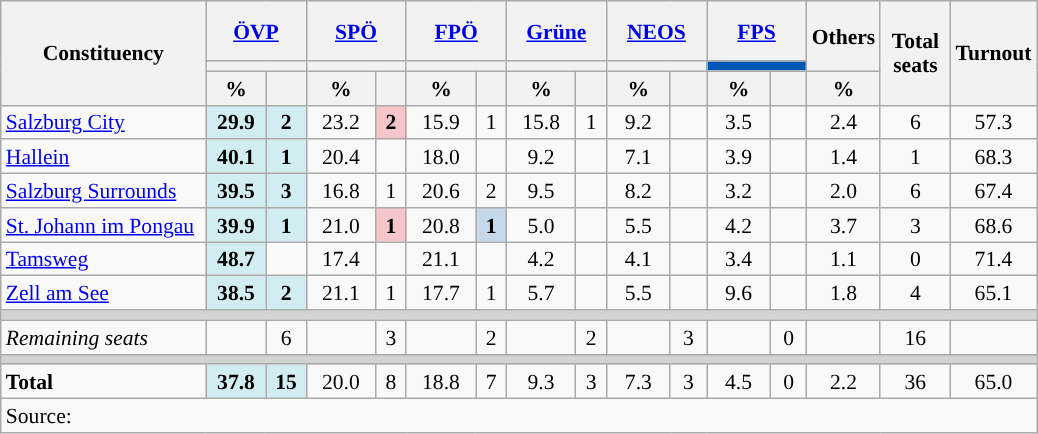<table class="wikitable" style="text-align:center;font-size:90%;line-height:16px">
<tr style="height:40px;">
<th style="width:130px;" rowspan="3">Constituency</th>
<th style="width:60px;" colspan="2"><a href='#'>ÖVP</a></th>
<th style="width:60px;" colspan="2"><a href='#'>SPÖ</a></th>
<th style="width:60px;" colspan="2"><a href='#'>FPÖ</a></th>
<th style="width:60px;" colspan="2"><a href='#'>Grüne</a></th>
<th style="width:60px;" colspan="2"><a href='#'>NEOS</a></th>
<th style="width:60px;" colspan="2"><a href='#'>FPS</a></th>
<th class="unsortable" style="width:40px;" rowspan="2">Others</th>
<th class="unsortable" style="width:40px;" rowspan="3">Total<br>seats</th>
<th class="unsortable" style="width:40px;" rowspan="3">Turnout</th>
</tr>
<tr>
<th colspan="2" style="background:"></th>
<th colspan="2" style="background:"></th>
<th colspan="2" style="background:"></th>
<th colspan="2" style="background:"></th>
<th colspan="2" style="background:"></th>
<th colspan="2" style="background:#0057B5;"></th>
</tr>
<tr>
<th class=unsortable>%</th>
<th class=unsortable></th>
<th class=unsortable>%</th>
<th class=unsortable></th>
<th class=unsortable>%</th>
<th class=unsortable></th>
<th class=unsortable>%</th>
<th class=unsortable></th>
<th class=unsortable>%</th>
<th class=unsortable></th>
<th class=unsortable>%</th>
<th class=unsortable></th>
<th class=unsortable>%</th>
</tr>
<tr>
<td align=left><a href='#'>Salzburg City</a></td>
<td bgcolor=#D2EDF1><strong>29.9</strong></td>
<td bgcolor=#D2EDF1><strong>2</strong></td>
<td>23.2</td>
<td bgcolor=#F4C6C9><strong>2</strong></td>
<td>15.9</td>
<td>1</td>
<td>15.8</td>
<td>1</td>
<td>9.2</td>
<td></td>
<td>3.5</td>
<td></td>
<td>2.4</td>
<td>6</td>
<td>57.3</td>
</tr>
<tr>
<td align=left><a href='#'>Hallein</a></td>
<td bgcolor=#D2EDF1><strong>40.1</strong></td>
<td bgcolor=#D2EDF1><strong>1</strong></td>
<td>20.4</td>
<td></td>
<td>18.0</td>
<td></td>
<td>9.2</td>
<td></td>
<td>7.1</td>
<td></td>
<td>3.9</td>
<td></td>
<td>1.4</td>
<td>1</td>
<td>68.3</td>
</tr>
<tr>
<td align=left><a href='#'>Salzburg Surrounds</a></td>
<td bgcolor=#D2EDF1><strong>39.5</strong></td>
<td bgcolor=#D2EDF1><strong>3</strong></td>
<td>16.8</td>
<td>1</td>
<td>20.6</td>
<td>2</td>
<td>9.5</td>
<td></td>
<td>8.2</td>
<td></td>
<td>3.2</td>
<td></td>
<td>2.0</td>
<td>6</td>
<td>67.4</td>
</tr>
<tr>
<td align=left><a href='#'>St. Johann im Pongau</a></td>
<td bgcolor=#D2EDF1><strong>39.9</strong></td>
<td bgcolor=#D2EDF1><strong>1</strong></td>
<td>21.0</td>
<td bgcolor=#F4C6C9><strong>1</strong></td>
<td>20.8</td>
<td bgcolor=#C6D9EA><strong>1</strong></td>
<td>5.0</td>
<td></td>
<td>5.5</td>
<td></td>
<td>4.2</td>
<td></td>
<td>3.7</td>
<td>3</td>
<td>68.6</td>
</tr>
<tr>
<td align=left><a href='#'>Tamsweg</a></td>
<td bgcolor=#D2EDF1><strong>48.7</strong></td>
<td></td>
<td>17.4</td>
<td></td>
<td>21.1</td>
<td></td>
<td>4.2</td>
<td></td>
<td>4.1</td>
<td></td>
<td>3.4</td>
<td></td>
<td>1.1</td>
<td>0</td>
<td>71.4</td>
</tr>
<tr>
<td align=left><a href='#'>Zell am See</a></td>
<td bgcolor=#D2EDF1><strong>38.5</strong></td>
<td bgcolor=#D2EDF1><strong>2</strong></td>
<td>21.1</td>
<td>1</td>
<td>17.7</td>
<td>1</td>
<td>5.7</td>
<td></td>
<td>5.5</td>
<td></td>
<td>9.6</td>
<td></td>
<td>1.8</td>
<td>4</td>
<td>65.1</td>
</tr>
<tr>
<td colspan=16 bgcolor=lightgrey></td>
</tr>
<tr>
<td align=left><em>Remaining seats</em></td>
<td></td>
<td>6</td>
<td></td>
<td>3</td>
<td></td>
<td>2</td>
<td></td>
<td>2</td>
<td></td>
<td>3</td>
<td></td>
<td>0</td>
<td></td>
<td>16</td>
<td></td>
</tr>
<tr>
<td colspan=16 bgcolor=lightgrey></td>
</tr>
<tr>
<td align=left><strong>Total</strong></td>
<td bgcolor=#D2EDF1><strong>37.8</strong></td>
<td bgcolor=#D2EDF1><strong>15</strong></td>
<td>20.0</td>
<td>8</td>
<td>18.8</td>
<td>7</td>
<td>9.3</td>
<td>3</td>
<td>7.3</td>
<td>3</td>
<td>4.5</td>
<td>0</td>
<td>2.2</td>
<td>36</td>
<td>65.0</td>
</tr>
<tr class=sortbottom>
<td colspan=16 align=left>Source: </td>
</tr>
</table>
